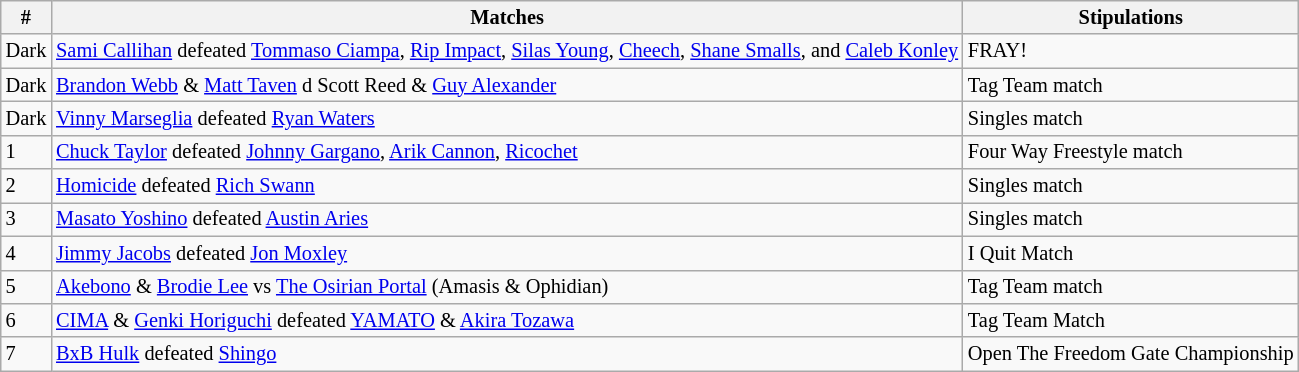<table style="font-size: 85%" class="wikitable">
<tr>
<th><strong>#</strong></th>
<th><strong>Matches</strong></th>
<th><strong>Stipulations</strong><br></th>
</tr>
<tr>
<td>Dark</td>
<td><a href='#'>Sami Callihan</a> defeated <a href='#'>Tommaso Ciampa</a>, <a href='#'>Rip Impact</a>, <a href='#'>Silas Young</a>, <a href='#'>Cheech</a>, <a href='#'>Shane Smalls</a>, and <a href='#'>Caleb Konley</a></td>
<td>FRAY!</td>
</tr>
<tr>
<td>Dark</td>
<td><a href='#'>Brandon Webb</a> & <a href='#'>Matt Taven</a> d Scott Reed & <a href='#'>Guy Alexander</a></td>
<td>Tag Team match</td>
</tr>
<tr>
<td>Dark</td>
<td><a href='#'>Vinny Marseglia</a> defeated <a href='#'>Ryan Waters</a></td>
<td>Singles match</td>
</tr>
<tr>
<td>1</td>
<td><a href='#'>Chuck Taylor</a> defeated <a href='#'>Johnny Gargano</a>, <a href='#'>Arik Cannon</a>, <a href='#'>Ricochet</a></td>
<td>Four Way Freestyle match</td>
</tr>
<tr>
<td>2</td>
<td><a href='#'>Homicide</a> defeated <a href='#'>Rich Swann</a></td>
<td>Singles match</td>
</tr>
<tr>
<td>3</td>
<td><a href='#'>Masato Yoshino</a> defeated <a href='#'>Austin Aries</a></td>
<td>Singles match</td>
</tr>
<tr>
<td>4</td>
<td><a href='#'>Jimmy Jacobs</a> defeated <a href='#'>Jon Moxley</a></td>
<td>I Quit Match</td>
</tr>
<tr>
<td>5</td>
<td><a href='#'>Akebono</a> & <a href='#'>Brodie Lee</a> vs <a href='#'>The Osirian Portal</a> (Amasis & Ophidian)</td>
<td>Tag Team match</td>
</tr>
<tr>
<td>6</td>
<td><a href='#'>CIMA</a> & <a href='#'>Genki Horiguchi</a> defeated <a href='#'>YAMATO</a> & <a href='#'>Akira Tozawa</a></td>
<td>Tag Team Match</td>
</tr>
<tr>
<td>7</td>
<td><a href='#'>BxB Hulk</a> defeated <a href='#'>Shingo</a></td>
<td>Open The Freedom Gate Championship</td>
</tr>
</table>
